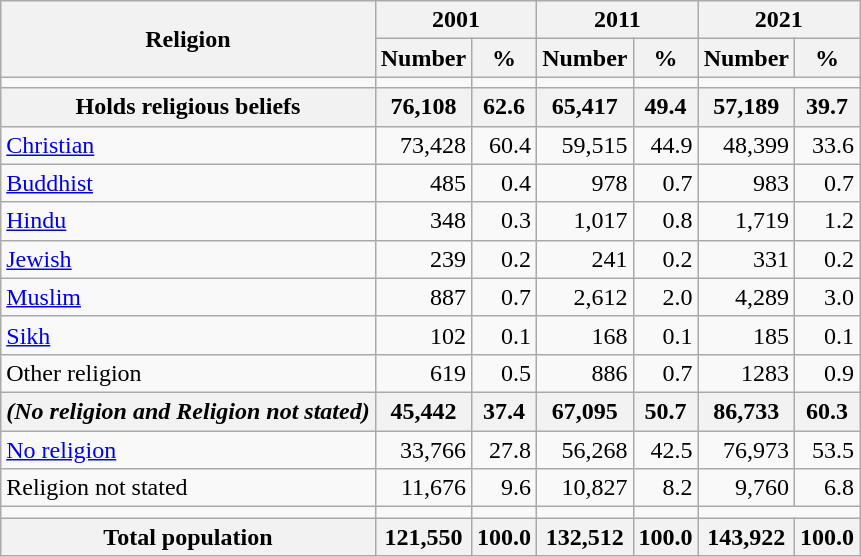<table class="wikitable sortable mw-collapsible mw-collapsed">
<tr>
<th rowspan="2">Religion</th>
<th colspan="2">2001</th>
<th colspan="2">2011</th>
<th colspan="2">2021</th>
</tr>
<tr>
<th>Number</th>
<th>%</th>
<th>Number</th>
<th>%</th>
<th>Number</th>
<th>%</th>
</tr>
<tr>
<td></td>
<td></td>
<td></td>
<td></td>
<td></td>
</tr>
<tr>
<th>Holds religious beliefs</th>
<th>76,108</th>
<th>62.6</th>
<th>65,417</th>
<th>49.4</th>
<th>57,189</th>
<th>39.7</th>
</tr>
<tr>
<td> <a href='#'>Christian</a></td>
<td align="right">73,428</td>
<td align="right">60.4</td>
<td align="right">59,515</td>
<td align="right">44.9</td>
<td align="right">48,399</td>
<td align="right">33.6</td>
</tr>
<tr>
<td> <a href='#'>Buddhist</a></td>
<td align="right">485</td>
<td align="right">0.4</td>
<td align="right">978</td>
<td align="right">0.7</td>
<td align="right">983</td>
<td align="right">0.7</td>
</tr>
<tr>
<td> <a href='#'>Hindu</a></td>
<td align="right">348</td>
<td align="right">0.3</td>
<td align="right">1,017</td>
<td align="right">0.8</td>
<td align="right">1,719</td>
<td align="right">1.2</td>
</tr>
<tr>
<td> <a href='#'>Jewish</a></td>
<td align="right">239</td>
<td align="right">0.2</td>
<td align="right">241</td>
<td align="right">0.2</td>
<td align="right">331</td>
<td align="right">0.2</td>
</tr>
<tr>
<td> <a href='#'>Muslim</a></td>
<td align="right">887</td>
<td align="right">0.7</td>
<td align="right">2,612</td>
<td align="right">2.0</td>
<td align="right">4,289</td>
<td align="right">3.0</td>
</tr>
<tr>
<td> <a href='#'>Sikh</a></td>
<td align="right">102</td>
<td align="right">0.1</td>
<td align="right">168</td>
<td align="right">0.1</td>
<td align="right">185</td>
<td align="right">0.1</td>
</tr>
<tr>
<td>Other religion</td>
<td align="right">619</td>
<td align="right">0.5</td>
<td align="right">886</td>
<td align="right">0.7</td>
<td align="right">1283</td>
<td align="right">0.9</td>
</tr>
<tr>
<th><em>(No religion and Religion not stated)</em></th>
<th align="right">45,442</th>
<th align="right">37.4</th>
<th align="right">67,095</th>
<th align="right">50.7</th>
<th align="right">86,733</th>
<th align="right">60.3</th>
</tr>
<tr>
<td><a href='#'>No religion</a></td>
<td align="right">33,766</td>
<td align="right">27.8</td>
<td align="right">56,268</td>
<td align="right">42.5</td>
<td align="right">76,973</td>
<td align="right">53.5</td>
</tr>
<tr>
<td>Religion not stated</td>
<td align="right">11,676</td>
<td align="right">9.6</td>
<td align="right">10,827</td>
<td align="right">8.2</td>
<td align="right">9,760</td>
<td align="right">6.8</td>
</tr>
<tr>
<td></td>
<td></td>
<td></td>
<td></td>
<td></td>
</tr>
<tr>
<th>Total population</th>
<th align="right">121,550</th>
<th align="right">100.0</th>
<th align="right">132,512</th>
<th align="right">100.0</th>
<th align="right">143,922</th>
<th align="right">100.0</th>
</tr>
</table>
